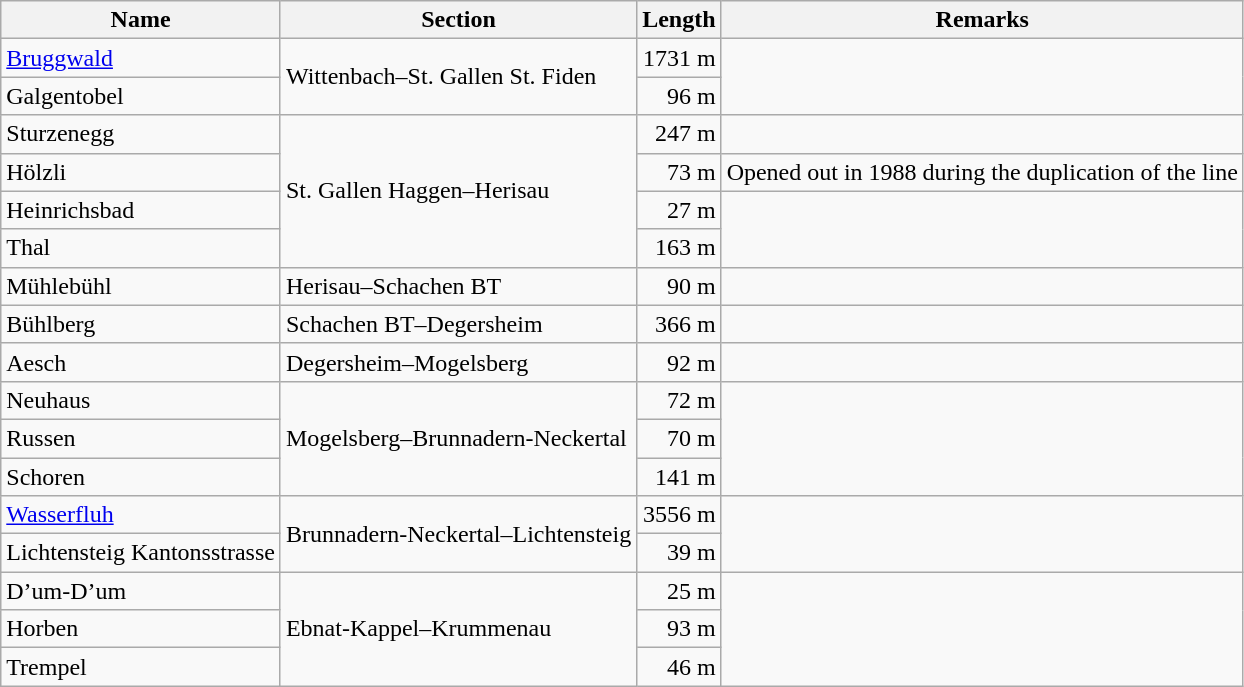<table class="wikitable">
<tr>
<th>Name</th>
<th>Section</th>
<th>Length</th>
<th>Remarks</th>
</tr>
<tr>
<td><a href='#'>Bruggwald</a></td>
<td rowspan="2">Wittenbach–St. Gallen St. Fiden</td>
<td style="text-align:right">1731 m</td>
<td rowspan="2"></td>
</tr>
<tr>
<td>Galgentobel</td>
<td style="text-align:right">96 m</td>
</tr>
<tr>
<td>Sturzenegg</td>
<td rowspan="4">St. Gallen Haggen–Herisau</td>
<td style="text-align:right">247 m</td>
<td></td>
</tr>
<tr>
<td>Hölzli</td>
<td style="text-align:right">73 m</td>
<td>Opened out in 1988 during the duplication of the line</td>
</tr>
<tr>
<td>Heinrichsbad</td>
<td style="text-align:right">27 m</td>
<td rowspan="2"></td>
</tr>
<tr>
<td>Thal</td>
<td style="text-align:right">163 m</td>
</tr>
<tr>
<td>Mühlebühl</td>
<td>Herisau–Schachen BT</td>
<td style="text-align:right">90 m</td>
<td></td>
</tr>
<tr>
<td>Bühlberg</td>
<td>Schachen BT–Degersheim</td>
<td style="text-align:right">366 m</td>
<td></td>
</tr>
<tr>
<td>Aesch</td>
<td>Degersheim–Mogelsberg</td>
<td style="text-align:right">92 m</td>
<td></td>
</tr>
<tr>
<td>Neuhaus</td>
<td rowspan="3">Mogelsberg–Brunnadern-Neckertal</td>
<td style="text-align:right">72 m</td>
<td rowspan="3"></td>
</tr>
<tr>
<td>Russen</td>
<td style="text-align:right">70 m</td>
</tr>
<tr>
<td>Schoren</td>
<td style="text-align:right">141 m</td>
</tr>
<tr>
<td><a href='#'>Wasserfluh</a></td>
<td rowspan="2">Brunnadern-Neckertal–Lichtensteig</td>
<td style="text-align:right">3556 m</td>
<td rowspan="2"></td>
</tr>
<tr>
<td>Lichtensteig Kantonsstrasse</td>
<td style="text-align:right">39 m</td>
</tr>
<tr>
<td>D’um-D’um</td>
<td rowspan="3">Ebnat-Kappel–Krummenau</td>
<td style="text-align:right">25 m</td>
<td rowspan="3"></td>
</tr>
<tr>
<td>Horben</td>
<td style="text-align:right">93 m</td>
</tr>
<tr>
<td>Trempel</td>
<td style="text-align:right">46 m</td>
</tr>
</table>
